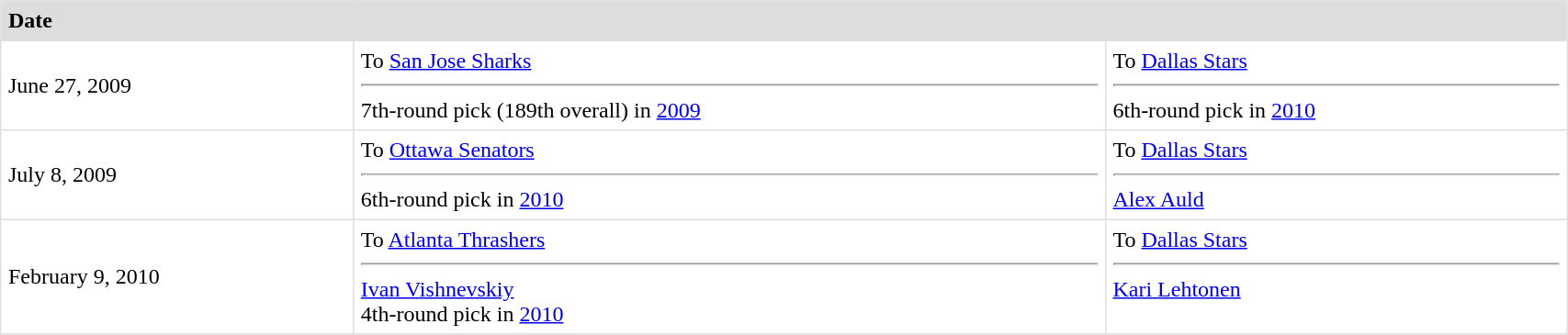<table border=1 style="border-collapse:collapse" bordercolor="#DFDFDF"  cellpadding="5" width=90%>
<tr bgcolor="#dddddd">
<td><strong>Date</strong></td>
<th colspan="2"></th>
</tr>
<tr>
<td>June 27, 2009</td>
<td valign="top">To <a href='#'>San Jose Sharks</a> <hr>7th-round pick (189th overall) in <a href='#'>2009</a></td>
<td valign="top">To <a href='#'>Dallas Stars</a> <hr>6th-round pick in <a href='#'>2010</a></td>
</tr>
<tr>
<td>July 8, 2009</td>
<td valign="top">To <a href='#'>Ottawa Senators</a> <hr>6th-round pick in <a href='#'>2010</a></td>
<td valign="top">To <a href='#'>Dallas Stars</a> <hr><a href='#'>Alex Auld</a></td>
</tr>
<tr>
<td>February 9, 2010</td>
<td valign="top">To <a href='#'>Atlanta Thrashers</a> <hr><a href='#'>Ivan Vishnevskiy</a><br>4th-round pick in <a href='#'>2010</a></td>
<td valign="top">To <a href='#'>Dallas Stars</a> <hr><a href='#'>Kari Lehtonen</a></td>
</tr>
<tr>
</tr>
</table>
